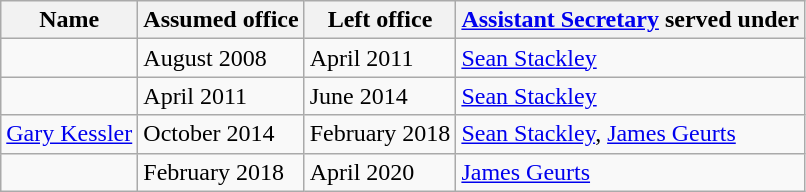<table class="wikitable">
<tr>
<th>Name</th>
<th>Assumed office</th>
<th>Left office</th>
<th><a href='#'>Assistant Secretary</a> served under</th>
</tr>
<tr>
<td></td>
<td>August 2008</td>
<td>April 2011</td>
<td><a href='#'>Sean Stackley</a></td>
</tr>
<tr>
<td></td>
<td>April 2011</td>
<td>June 2014</td>
<td><a href='#'>Sean Stackley</a></td>
</tr>
<tr>
<td><a href='#'>Gary Kessler</a></td>
<td>October 2014</td>
<td>February 2018</td>
<td><a href='#'>Sean Stackley</a>, <a href='#'>James Geurts</a></td>
</tr>
<tr>
<td></td>
<td>February 2018</td>
<td>April 2020</td>
<td><a href='#'>James Geurts</a></td>
</tr>
</table>
